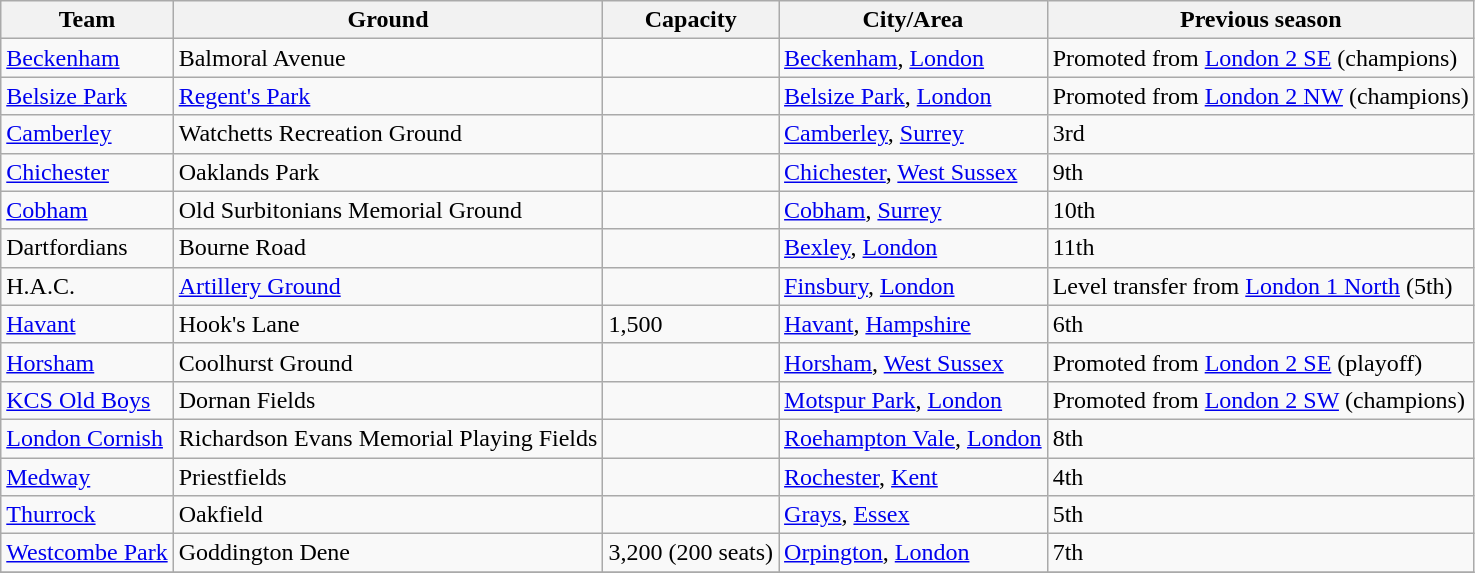<table class="wikitable sortable">
<tr>
<th>Team</th>
<th>Ground</th>
<th>Capacity</th>
<th>City/Area</th>
<th>Previous season</th>
</tr>
<tr>
<td><a href='#'>Beckenham</a></td>
<td>Balmoral Avenue</td>
<td></td>
<td><a href='#'>Beckenham</a>, <a href='#'>London</a></td>
<td>Promoted from <a href='#'>London 2 SE</a> (champions)</td>
</tr>
<tr>
<td><a href='#'>Belsize Park</a></td>
<td><a href='#'>Regent's Park</a></td>
<td></td>
<td><a href='#'>Belsize Park</a>, <a href='#'>London</a></td>
<td>Promoted from <a href='#'>London 2 NW</a> (champions)</td>
</tr>
<tr>
<td><a href='#'>Camberley</a></td>
<td>Watchetts Recreation Ground</td>
<td></td>
<td><a href='#'>Camberley</a>, <a href='#'>Surrey</a></td>
<td>3rd</td>
</tr>
<tr>
<td><a href='#'>Chichester</a></td>
<td>Oaklands Park</td>
<td></td>
<td><a href='#'>Chichester</a>, <a href='#'>West Sussex</a></td>
<td>9th</td>
</tr>
<tr>
<td><a href='#'>Cobham</a></td>
<td>Old Surbitonians Memorial Ground</td>
<td></td>
<td><a href='#'>Cobham</a>, <a href='#'>Surrey</a></td>
<td>10th</td>
</tr>
<tr>
<td>Dartfordians</td>
<td>Bourne Road</td>
<td></td>
<td><a href='#'>Bexley</a>, <a href='#'>London</a></td>
<td>11th</td>
</tr>
<tr>
<td>H.A.C.</td>
<td><a href='#'>Artillery Ground</a></td>
<td></td>
<td><a href='#'>Finsbury</a>, <a href='#'>London</a></td>
<td>Level transfer from <a href='#'>London 1 North</a> (5th)</td>
</tr>
<tr>
<td><a href='#'>Havant</a></td>
<td>Hook's Lane</td>
<td>1,500</td>
<td><a href='#'>Havant</a>, <a href='#'>Hampshire</a></td>
<td>6th</td>
</tr>
<tr>
<td><a href='#'>Horsham</a></td>
<td>Coolhurst Ground</td>
<td></td>
<td><a href='#'>Horsham</a>, <a href='#'>West Sussex</a></td>
<td>Promoted from <a href='#'>London 2 SE</a> (playoff)</td>
</tr>
<tr>
<td><a href='#'>KCS Old Boys</a></td>
<td>Dornan Fields</td>
<td></td>
<td><a href='#'>Motspur Park</a>, <a href='#'>London</a></td>
<td>Promoted from <a href='#'>London 2 SW</a> (champions)</td>
</tr>
<tr>
<td><a href='#'>London Cornish</a></td>
<td>Richardson Evans Memorial Playing Fields</td>
<td></td>
<td><a href='#'>Roehampton Vale</a>, <a href='#'>London</a></td>
<td>8th</td>
</tr>
<tr>
<td><a href='#'>Medway</a></td>
<td>Priestfields</td>
<td></td>
<td><a href='#'>Rochester</a>, <a href='#'>Kent</a></td>
<td>4th</td>
</tr>
<tr>
<td><a href='#'>Thurrock</a></td>
<td>Oakfield</td>
<td></td>
<td><a href='#'>Grays</a>, <a href='#'>Essex</a></td>
<td>5th</td>
</tr>
<tr>
<td><a href='#'>Westcombe Park</a></td>
<td>Goddington Dene</td>
<td>3,200 (200 seats)</td>
<td><a href='#'>Orpington</a>, <a href='#'>London</a></td>
<td>7th</td>
</tr>
<tr>
</tr>
</table>
